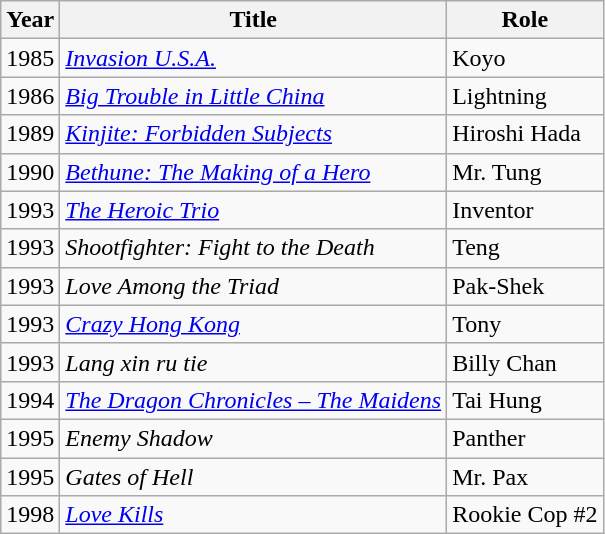<table class="wikitable sortable">
<tr>
<th>Year</th>
<th>Title</th>
<th>Role</th>
</tr>
<tr>
<td>1985</td>
<td><a href='#'><em>Invasion U.S.A.</em></a></td>
<td>Koyo</td>
</tr>
<tr>
<td>1986</td>
<td><em><a href='#'>Big Trouble in Little China</a></em></td>
<td>Lightning</td>
</tr>
<tr>
<td>1989</td>
<td><em><a href='#'>Kinjite: Forbidden Subjects</a></em></td>
<td>Hiroshi Hada</td>
</tr>
<tr>
<td>1990</td>
<td><em><a href='#'>Bethune: The Making of a Hero</a></em></td>
<td>Mr. Tung</td>
</tr>
<tr>
<td>1993</td>
<td><em><a href='#'>The Heroic Trio</a></em></td>
<td>Inventor</td>
</tr>
<tr>
<td>1993</td>
<td><em>Shootfighter: Fight to the Death</em></td>
<td>Teng</td>
</tr>
<tr>
<td>1993</td>
<td><em>Love Among the Triad</em></td>
<td>Pak-Shek</td>
</tr>
<tr>
<td>1993</td>
<td><em><a href='#'>Crazy Hong Kong</a></em></td>
<td>Tony</td>
</tr>
<tr>
<td>1993</td>
<td><em>Lang xin ru tie</em></td>
<td>Billy Chan</td>
</tr>
<tr>
<td>1994</td>
<td><em><a href='#'>The Dragon Chronicles – The Maidens</a></em></td>
<td>Tai Hung</td>
</tr>
<tr>
<td>1995</td>
<td><em>Enemy Shadow</em></td>
<td>Panther</td>
</tr>
<tr>
<td>1995</td>
<td><em>Gates of Hell</em></td>
<td>Mr. Pax</td>
</tr>
<tr>
<td>1998</td>
<td><a href='#'><em>Love Kills</em></a></td>
<td>Rookie Cop #2</td>
</tr>
</table>
